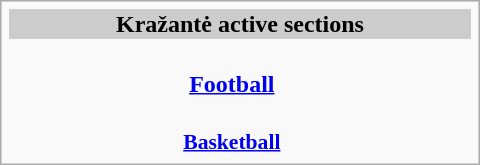<table class="infobox" style="width: 20em; font-size: 95%em;">
<tr style="background:#ccc; text-align:center;">
<th colspan="3">Kražantė active sections</th>
</tr>
<tr style="text-align: center">
<td><br><strong><a href='#'>Football</a></strong></td>
</tr>
<tr style="font-size: 90%; text-align: center">
<td><br><strong><a href='#'>Basketball</a></strong></td>
<td></td>
</tr>
</table>
